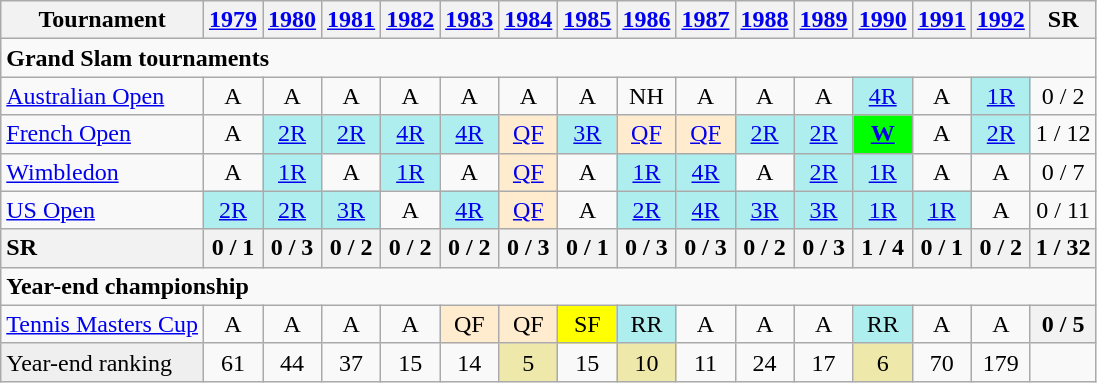<table class=wikitable style=text-align:center>
<tr>
<th>Tournament</th>
<th><a href='#'>1979</a></th>
<th><a href='#'>1980</a></th>
<th><a href='#'>1981</a></th>
<th><a href='#'>1982</a></th>
<th><a href='#'>1983</a></th>
<th><a href='#'>1984</a></th>
<th><a href='#'>1985</a></th>
<th><a href='#'>1986</a></th>
<th><a href='#'>1987</a></th>
<th><a href='#'>1988</a></th>
<th><a href='#'>1989</a></th>
<th><a href='#'>1990</a></th>
<th><a href='#'>1991</a></th>
<th><a href='#'>1992</a></th>
<th>SR</th>
</tr>
<tr>
<td colspan=16 align=left><strong>Grand Slam tournaments</strong></td>
</tr>
<tr>
<td align=left><a href='#'>Australian Open</a></td>
<td>A</td>
<td>A</td>
<td>A</td>
<td>A</td>
<td>A</td>
<td>A</td>
<td>A</td>
<td>NH</td>
<td>A</td>
<td>A</td>
<td>A</td>
<td bgcolor=afeeee><a href='#'>4R</a></td>
<td>A</td>
<td bgcolor=afeeee><a href='#'>1R</a></td>
<td>0 / 2</td>
</tr>
<tr>
<td align=left><a href='#'>French Open</a></td>
<td>A</td>
<td bgcolor=afeeee><a href='#'>2R</a></td>
<td bgcolor=afeeee><a href='#'>2R</a></td>
<td bgcolor=afeeee><a href='#'>4R</a></td>
<td bgcolor=afeeee><a href='#'>4R</a></td>
<td bgcolor=ffebcd><a href='#'>QF</a></td>
<td bgcolor=afeeee><a href='#'>3R</a></td>
<td bgcolor=ffebcd><a href='#'>QF</a></td>
<td bgcolor=ffebcd><a href='#'>QF</a></td>
<td bgcolor=afeeee><a href='#'>2R</a></td>
<td bgcolor=afeeee><a href='#'>2R</a></td>
<td bgcolor=lime><a href='#'><strong>W</strong></a></td>
<td>A</td>
<td bgcolor=afeeee><a href='#'>2R</a></td>
<td>1 / 12</td>
</tr>
<tr>
<td align=left><a href='#'>Wimbledon</a></td>
<td>A</td>
<td bgcolor=afeeee><a href='#'>1R</a></td>
<td>A</td>
<td bgcolor=afeeee><a href='#'>1R</a></td>
<td>A</td>
<td bgcolor=ffebcd><a href='#'>QF</a></td>
<td>A</td>
<td bgcolor=afeeee><a href='#'>1R</a></td>
<td bgcolor=afeeee><a href='#'>4R</a></td>
<td>A</td>
<td bgcolor=afeeee><a href='#'>2R</a></td>
<td bgcolor=afeeee><a href='#'>1R</a></td>
<td>A</td>
<td>A</td>
<td>0 / 7</td>
</tr>
<tr>
<td align=left><a href='#'>US Open</a></td>
<td bgcolor=afeeee><a href='#'>2R</a></td>
<td bgcolor=afeeee><a href='#'>2R</a></td>
<td bgcolor=afeeee><a href='#'>3R</a></td>
<td>A</td>
<td bgcolor=afeeee><a href='#'>4R</a></td>
<td bgcolor=ffebcd><a href='#'>QF</a></td>
<td>A</td>
<td bgcolor=afeeee><a href='#'>2R</a></td>
<td bgcolor=afeeee><a href='#'>4R</a></td>
<td bgcolor=afeeee><a href='#'>3R</a></td>
<td bgcolor=afeeee><a href='#'>3R</a></td>
<td bgcolor=afeeee><a href='#'>1R</a></td>
<td bgcolor=afeeee><a href='#'>1R</a></td>
<td>A</td>
<td>0 / 11</td>
</tr>
<tr>
<th style=text-align:left>SR</th>
<th>0 / 1</th>
<th>0 / 3</th>
<th>0 / 2</th>
<th>0 / 2</th>
<th>0 / 2</th>
<th>0 / 3</th>
<th>0 / 1</th>
<th>0 / 3</th>
<th>0 / 3</th>
<th>0 / 2</th>
<th>0 / 3</th>
<th>1 / 4</th>
<th>0 / 1</th>
<th>0 / 2</th>
<th>1 / 32</th>
</tr>
<tr>
<td colspan=16 align=left><strong>Year-end championship</strong></td>
</tr>
<tr>
<td align=left><a href='#'>Tennis Masters Cup</a></td>
<td>A</td>
<td>A</td>
<td>A</td>
<td>A</td>
<td bgcolor=ffebcd>QF</td>
<td bgcolor=ffebcd>QF</td>
<td bgcolor=yellow>SF</td>
<td bgcolor=afeeee>RR</td>
<td>A</td>
<td>A</td>
<td>A</td>
<td bgcolor=afeeee>RR</td>
<td>A</td>
<td>A</td>
<th>0 / 5</th>
</tr>
<tr>
<td bgcolor=#EFEFEF align=left>Year-end ranking</td>
<td>61</td>
<td>44</td>
<td>37</td>
<td>15</td>
<td>14</td>
<td bgcolor=EEE8AA>5</td>
<td>15</td>
<td bgcolor=EEE8AA>10</td>
<td>11</td>
<td>24</td>
<td>17</td>
<td bgcolor=EEE8AA>6</td>
<td>70</td>
<td>179</td>
</tr>
</table>
